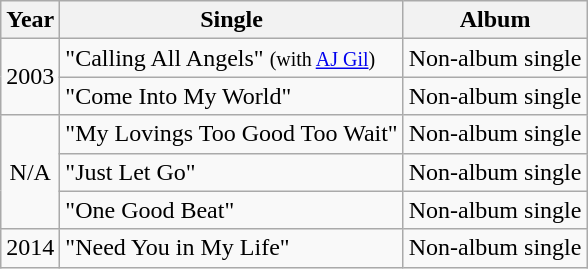<table class="wikitable" style="text-align:center;">
<tr>
<th>Year</th>
<th>Single</th>
<th>Album</th>
</tr>
<tr>
<td rowspan="2">2003</td>
<td align="left">"Calling All Angels" <small>(with <a href='#'>AJ Gil</a>)</small></td>
<td align="left">Non-album single</td>
</tr>
<tr>
<td align="left">"Come Into My World"</td>
<td align="left">Non-album single</td>
</tr>
<tr>
<td rowspan="3">N/A</td>
<td align="left">"My Lovings Too Good Too Wait"</td>
<td align="left">Non-album single</td>
</tr>
<tr>
<td align="left">"Just Let Go"</td>
<td align="left">Non-album single</td>
</tr>
<tr>
<td align="left">"One Good Beat"</td>
<td align="left">Non-album single</td>
</tr>
<tr>
<td>2014</td>
<td align="left">"Need You in My Life"</td>
<td align="left">Non-album single</td>
</tr>
</table>
